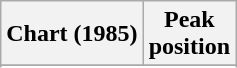<table class="wikitable plainrowheaders" style="text-align:center">
<tr>
<th scope="col">Chart (1985)</th>
<th scope="col">Peak<br>position</th>
</tr>
<tr>
</tr>
<tr>
</tr>
</table>
